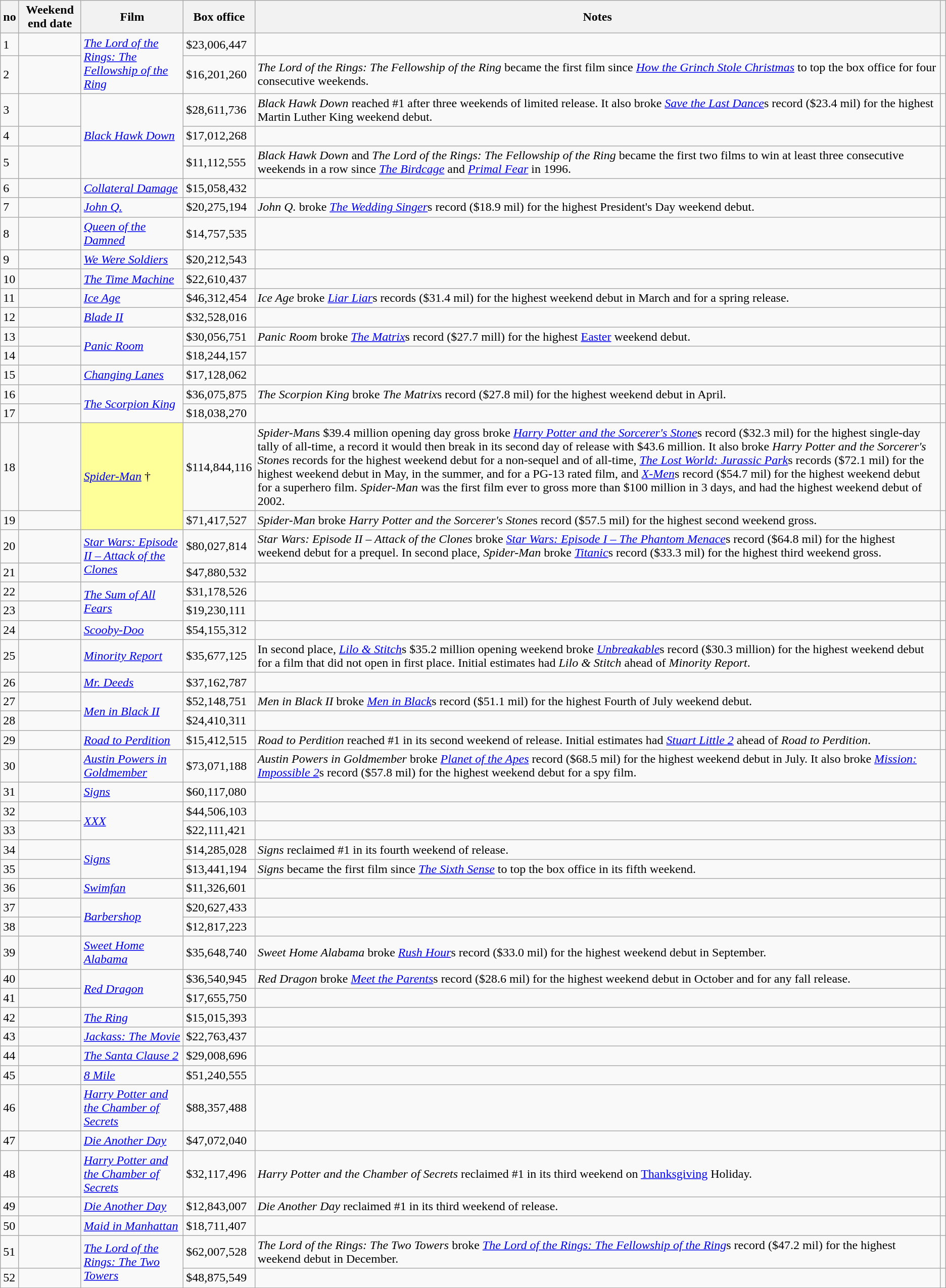<table class="wikitable sortable">
<tr>
<th> no</th>
<th>Weekend end date</th>
<th>Film</th>
<th>Box office</th>
<th>Notes</th>
<th class="unsortable"></th>
</tr>
<tr>
<td>1</td>
<td></td>
<td rowspan="2"><em><a href='#'>The Lord of the Rings: The Fellowship of the Ring</a></em></td>
<td>$23,006,447</td>
<td></td>
<td></td>
</tr>
<tr>
<td>2</td>
<td></td>
<td>$16,201,260</td>
<td><em>The Lord of the Rings: The Fellowship of the Ring</em> became the first film since <em><a href='#'>How the Grinch Stole Christmas</a></em> to top the box office for four consecutive weekends.</td>
<td></td>
</tr>
<tr>
<td>3</td>
<td></td>
<td rowspan="3"><em><a href='#'>Black Hawk Down</a></em></td>
<td>$28,611,736</td>
<td><em>Black Hawk Down</em> reached #1 after three weekends of limited release. It also broke <em><a href='#'>Save the Last Dance</a></em>s record ($23.4 mil) for the highest Martin Luther King weekend debut.</td>
<td></td>
</tr>
<tr>
<td>4</td>
<td></td>
<td>$17,012,268</td>
<td></td>
<td></td>
</tr>
<tr>
<td>5</td>
<td></td>
<td>$11,112,555</td>
<td><em>Black Hawk Down</em> and <em>The Lord of the Rings: The Fellowship of the Ring</em> became the first two films to win at least three consecutive weekends in a row since <em><a href='#'>The Birdcage</a></em> and <em><a href='#'>Primal Fear</a></em> in 1996.</td>
<td></td>
</tr>
<tr>
<td>6</td>
<td></td>
<td><em><a href='#'>Collateral Damage</a></em></td>
<td>$15,058,432</td>
<td></td>
<td></td>
</tr>
<tr>
<td>7</td>
<td></td>
<td><em><a href='#'>John Q.</a></em></td>
<td>$20,275,194</td>
<td><em>John Q.</em> broke <em><a href='#'>The Wedding Singer</a></em>s record ($18.9 mil) for the highest President's Day weekend debut.</td>
<td></td>
</tr>
<tr>
<td>8</td>
<td></td>
<td><em><a href='#'>Queen of the Damned</a></em></td>
<td>$14,757,535</td>
<td></td>
<td></td>
</tr>
<tr>
<td>9</td>
<td></td>
<td><em><a href='#'>We Were Soldiers</a></em></td>
<td>$20,212,543</td>
<td></td>
<td></td>
</tr>
<tr>
<td>10</td>
<td></td>
<td><em><a href='#'>The Time Machine</a></em></td>
<td>$22,610,437</td>
<td></td>
<td></td>
</tr>
<tr>
<td>11</td>
<td></td>
<td><em><a href='#'>Ice Age</a></em></td>
<td>$46,312,454</td>
<td><em>Ice Age</em> broke <em><a href='#'>Liar Liar</a></em>s records ($31.4 mil) for the highest weekend debut in March and for a spring release.</td>
<td></td>
</tr>
<tr>
<td>12</td>
<td></td>
<td><em><a href='#'>Blade II</a></em></td>
<td>$32,528,016</td>
<td></td>
<td></td>
</tr>
<tr>
<td>13</td>
<td></td>
<td rowspan="2"><em><a href='#'>Panic Room</a></em></td>
<td>$30,056,751</td>
<td><em>Panic Room</em> broke <em><a href='#'>The Matrix</a></em>s record ($27.7 mill) for the highest <a href='#'>Easter</a> weekend debut.</td>
<td></td>
</tr>
<tr>
<td>14</td>
<td></td>
<td>$18,244,157</td>
<td></td>
<td></td>
</tr>
<tr>
<td>15</td>
<td></td>
<td><em><a href='#'>Changing Lanes</a></em></td>
<td>$17,128,062</td>
<td></td>
<td></td>
</tr>
<tr>
<td>16</td>
<td></td>
<td rowspan="2"><em><a href='#'>The Scorpion King</a></em></td>
<td>$36,075,875</td>
<td><em>The Scorpion King</em> broke <em>The Matrix</em>s record ($27.8 mil) for the highest weekend debut in April.</td>
<td></td>
</tr>
<tr>
<td>17</td>
<td></td>
<td>$18,038,270</td>
<td></td>
<td></td>
</tr>
<tr>
<td>18</td>
<td></td>
<td rowspan="2" style="background-color:#FFFF99"><em><a href='#'>Spider-Man</a></em> †</td>
<td>$114,844,116</td>
<td><em>Spider-Man</em>s $39.4 million opening day gross broke <em><a href='#'>Harry Potter and the Sorcerer's Stone</a></em>s record ($32.3 mil) for the highest single-day tally of all-time, a record it would then break in its second day of release with $43.6 million. It also broke <em>Harry Potter and the Sorcerer's Stone</em>s records for the highest weekend debut for a non-sequel and of all-time, <em><a href='#'>The Lost World: Jurassic Park</a></em>s records ($72.1 mil) for the highest weekend debut in May, in the summer, and for a PG-13 rated film, and <em><a href='#'>X-Men</a></em>s record ($54.7 mil) for the highest weekend debut for a superhero film. <em>Spider-Man</em> was the first film ever to gross more than $100 million in 3 days, and had the highest weekend debut of 2002.</td>
<td></td>
</tr>
<tr>
<td>19</td>
<td></td>
<td>$71,417,527</td>
<td><em>Spider-Man</em> broke <em>Harry Potter and the Sorcerer's Stone</em>s record ($57.5 mil) for the highest second weekend gross.</td>
<td></td>
</tr>
<tr>
<td>20</td>
<td></td>
<td rowspan="2"><em><a href='#'>Star Wars: Episode II – Attack of the Clones</a></em></td>
<td>$80,027,814</td>
<td><em>Star Wars: Episode II – Attack of the Clones</em> broke <em><a href='#'>Star Wars: Episode I – The Phantom Menace</a></em>s record ($64.8 mil) for the highest weekend debut for a prequel. In second place, <em>Spider-Man</em> broke <em><a href='#'>Titanic</a></em>s record ($33.3 mil) for the highest third weekend gross.</td>
<td></td>
</tr>
<tr>
<td>21</td>
<td></td>
<td>$47,880,532</td>
<td></td>
<td></td>
</tr>
<tr>
<td>22</td>
<td></td>
<td rowspan="2"><em><a href='#'>The Sum of All Fears</a></em></td>
<td>$31,178,526</td>
<td></td>
<td></td>
</tr>
<tr>
<td>23</td>
<td></td>
<td>$19,230,111</td>
<td></td>
<td></td>
</tr>
<tr>
<td>24</td>
<td></td>
<td><em><a href='#'>Scooby-Doo</a></em></td>
<td>$54,155,312</td>
<td></td>
<td></td>
</tr>
<tr>
<td>25</td>
<td></td>
<td><em><a href='#'>Minority Report</a></em></td>
<td>$35,677,125</td>
<td>In second place, <em><a href='#'>Lilo & Stitch</a></em>s $35.2 million opening weekend broke <em><a href='#'>Unbreakable</a></em>s record ($30.3 million) for the highest weekend debut for a film that did not open in first place. Initial estimates had <em>Lilo & Stitch</em> ahead of <em>Minority Report</em>.</td>
<td></td>
</tr>
<tr>
<td>26</td>
<td></td>
<td><em><a href='#'>Mr. Deeds</a></em></td>
<td>$37,162,787</td>
<td></td>
<td></td>
</tr>
<tr>
<td>27</td>
<td></td>
<td rowspan="2"><em><a href='#'>Men in Black II</a></em></td>
<td>$52,148,751</td>
<td><em>Men in Black II</em> broke <em><a href='#'>Men in Black</a></em>s record ($51.1 mil) for the highest Fourth of July weekend debut.</td>
<td></td>
</tr>
<tr>
<td>28</td>
<td></td>
<td>$24,410,311</td>
<td></td>
<td></td>
</tr>
<tr>
<td>29</td>
<td></td>
<td><em><a href='#'>Road to Perdition</a></em></td>
<td>$15,412,515</td>
<td><em>Road to Perdition</em> reached #1 in its second weekend of release. Initial estimates had <em><a href='#'>Stuart Little 2</a></em> ahead of <em>Road to Perdition</em>.</td>
<td></td>
</tr>
<tr>
<td>30</td>
<td></td>
<td><em><a href='#'>Austin Powers in Goldmember</a></em></td>
<td>$73,071,188</td>
<td><em>Austin Powers in Goldmember</em> broke <em><a href='#'>Planet of the Apes</a></em> record ($68.5 mil) for the highest weekend debut in July. It also broke <em><a href='#'>Mission: Impossible 2</a></em>s record ($57.8 mil) for the highest weekend debut for a spy film.</td>
<td></td>
</tr>
<tr>
<td>31</td>
<td></td>
<td><em><a href='#'>Signs</a></em></td>
<td>$60,117,080</td>
<td></td>
<td></td>
</tr>
<tr>
<td>32</td>
<td></td>
<td rowspan="2"><em><a href='#'>XXX</a></em></td>
<td>$44,506,103</td>
<td></td>
<td></td>
</tr>
<tr>
<td>33</td>
<td></td>
<td>$22,111,421</td>
<td></td>
<td></td>
</tr>
<tr>
<td>34</td>
<td></td>
<td rowspan="2"><em><a href='#'>Signs</a></em></td>
<td>$14,285,028</td>
<td><em>Signs</em> reclaimed #1 in its fourth weekend of release.</td>
<td></td>
</tr>
<tr>
<td>35</td>
<td></td>
<td>$13,441,194</td>
<td><em>Signs</em> became the first film since <em><a href='#'>The Sixth Sense</a></em> to top the box office in its fifth weekend.</td>
<td></td>
</tr>
<tr>
<td>36</td>
<td></td>
<td><em><a href='#'>Swimfan</a></em></td>
<td>$11,326,601</td>
<td></td>
<td></td>
</tr>
<tr>
<td>37</td>
<td></td>
<td rowspan="2"><em><a href='#'>Barbershop</a></em></td>
<td>$20,627,433</td>
<td></td>
<td></td>
</tr>
<tr>
<td>38</td>
<td></td>
<td>$12,817,223</td>
<td></td>
<td></td>
</tr>
<tr>
<td>39</td>
<td></td>
<td><em><a href='#'>Sweet Home Alabama</a></em></td>
<td>$35,648,740</td>
<td><em>Sweet Home Alabama</em> broke <em><a href='#'>Rush Hour</a></em>s record ($33.0 mil) for the highest weekend debut in September.</td>
<td></td>
</tr>
<tr>
<td>40</td>
<td></td>
<td rowspan="2"><em><a href='#'>Red Dragon</a></em></td>
<td>$36,540,945</td>
<td><em>Red Dragon</em> broke <em><a href='#'>Meet the Parents</a></em>s record ($28.6 mil) for the highest weekend debut in October and for any fall release.</td>
<td></td>
</tr>
<tr>
<td>41</td>
<td></td>
<td>$17,655,750</td>
<td></td>
<td></td>
</tr>
<tr>
<td>42</td>
<td></td>
<td><em><a href='#'>The Ring</a></em></td>
<td>$15,015,393</td>
<td></td>
<td></td>
</tr>
<tr>
<td>43</td>
<td></td>
<td><em><a href='#'>Jackass: The Movie</a></em></td>
<td>$22,763,437</td>
<td></td>
<td></td>
</tr>
<tr>
<td>44</td>
<td></td>
<td><em><a href='#'>The Santa Clause 2</a></em></td>
<td>$29,008,696</td>
<td></td>
<td></td>
</tr>
<tr>
<td>45</td>
<td></td>
<td><em><a href='#'>8 Mile</a></em></td>
<td>$51,240,555</td>
<td></td>
<td></td>
</tr>
<tr>
<td>46</td>
<td></td>
<td><em><a href='#'>Harry Potter and the Chamber of Secrets</a></em></td>
<td>$88,357,488</td>
<td></td>
<td></td>
</tr>
<tr>
<td>47</td>
<td></td>
<td><em><a href='#'>Die Another Day</a></em></td>
<td>$47,072,040</td>
<td></td>
<td></td>
</tr>
<tr>
<td>48</td>
<td></td>
<td><em><a href='#'>Harry Potter and the Chamber of Secrets</a></em></td>
<td>$32,117,496</td>
<td><em>Harry Potter and the Chamber of Secrets</em> reclaimed #1 in its third weekend on <a href='#'>Thanksgiving</a> Holiday.</td>
<td></td>
</tr>
<tr>
<td>49</td>
<td></td>
<td><em><a href='#'>Die Another Day</a></em></td>
<td>$12,843,007</td>
<td><em>Die Another Day</em> reclaimed #1 in its third weekend of release.</td>
<td></td>
</tr>
<tr>
<td>50</td>
<td></td>
<td><em><a href='#'>Maid in Manhattan</a></em></td>
<td>$18,711,407</td>
<td></td>
<td></td>
</tr>
<tr>
<td>51</td>
<td></td>
<td rowspan="2"><em><a href='#'>The Lord of the Rings: The Two Towers</a></em></td>
<td>$62,007,528</td>
<td><em>The Lord of the Rings: The Two Towers</em> broke <em><a href='#'>The Lord of the Rings: The Fellowship of the Ring</a></em>s record ($47.2 mil) for the highest weekend debut in December.</td>
<td></td>
</tr>
<tr>
<td>52</td>
<td></td>
<td>$48,875,549</td>
<td></td>
<td></td>
</tr>
</table>
